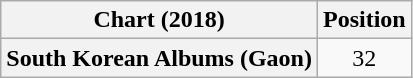<table class="wikitable plainrowheaders" style="text-align:center">
<tr>
<th scope="col">Chart (2018)</th>
<th scope="col">Position</th>
</tr>
<tr>
<th scope="row">South Korean Albums (Gaon)</th>
<td>32</td>
</tr>
</table>
